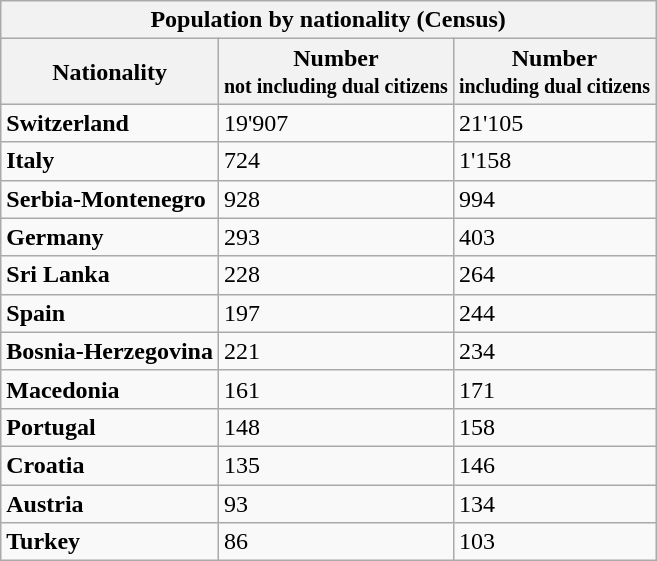<table class="wikitable">
<tr>
<th colspan="3">Population by nationality (Census)</th>
</tr>
<tr bgcolor="#E3E3E3">
<th>Nationality</th>
<th>Number <br><small>not including dual citizens</small></th>
<th>Number <br><small>including dual citizens</small></th>
</tr>
<tr>
<td><strong>Switzerland</strong></td>
<td>19'907</td>
<td>21'105</td>
</tr>
<tr>
<td><strong>Italy</strong></td>
<td>724</td>
<td>1'158</td>
</tr>
<tr>
<td><strong>Serbia-Montenegro</strong></td>
<td>928</td>
<td>994</td>
</tr>
<tr>
<td><strong>Germany</strong></td>
<td>293</td>
<td>403</td>
</tr>
<tr>
<td><strong>Sri Lanka</strong></td>
<td>228</td>
<td>264</td>
</tr>
<tr>
<td><strong>Spain</strong></td>
<td>197</td>
<td>244</td>
</tr>
<tr>
<td><strong>Bosnia-Herzegovina</strong></td>
<td>221</td>
<td>234</td>
</tr>
<tr>
<td><strong>Macedonia</strong></td>
<td>161</td>
<td>171</td>
</tr>
<tr>
<td><strong>Portugal</strong></td>
<td>148</td>
<td>158</td>
</tr>
<tr>
<td><strong>Croatia</strong></td>
<td>135</td>
<td>146</td>
</tr>
<tr>
<td><strong>Austria</strong></td>
<td>93</td>
<td>134</td>
</tr>
<tr>
<td><strong>Turkey</strong></td>
<td>86</td>
<td>103</td>
</tr>
</table>
